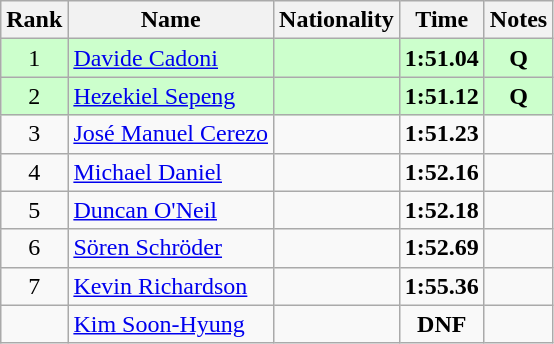<table class="wikitable sortable" style="text-align:center">
<tr>
<th>Rank</th>
<th>Name</th>
<th>Nationality</th>
<th>Time</th>
<th>Notes</th>
</tr>
<tr bgcolor=ccffcc>
<td>1</td>
<td align=left><a href='#'>Davide Cadoni</a></td>
<td align=left></td>
<td><strong>1:51.04</strong></td>
<td><strong>Q</strong></td>
</tr>
<tr bgcolor=ccffcc>
<td>2</td>
<td align=left><a href='#'>Hezekiel Sepeng</a></td>
<td align=left></td>
<td><strong>1:51.12</strong></td>
<td><strong>Q</strong></td>
</tr>
<tr>
<td>3</td>
<td align=left><a href='#'>José Manuel Cerezo</a></td>
<td align=left></td>
<td><strong>1:51.23</strong></td>
<td></td>
</tr>
<tr>
<td>4</td>
<td align=left><a href='#'>Michael Daniel</a></td>
<td align=left></td>
<td><strong>1:52.16</strong></td>
<td></td>
</tr>
<tr>
<td>5</td>
<td align=left><a href='#'>Duncan O'Neil</a></td>
<td align=left></td>
<td><strong>1:52.18</strong></td>
<td></td>
</tr>
<tr>
<td>6</td>
<td align=left><a href='#'>Sören Schröder</a></td>
<td align=left></td>
<td><strong>1:52.69</strong></td>
<td></td>
</tr>
<tr>
<td>7</td>
<td align=left><a href='#'>Kevin Richardson</a></td>
<td align=left></td>
<td><strong>1:55.36</strong></td>
<td></td>
</tr>
<tr>
<td></td>
<td align=left><a href='#'>Kim Soon-Hyung</a></td>
<td align=left></td>
<td><strong>DNF</strong></td>
<td></td>
</tr>
</table>
